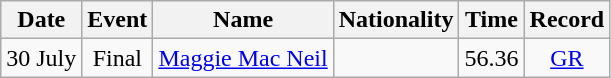<table class=wikitable style=text-align:center>
<tr>
<th>Date</th>
<th>Event</th>
<th>Name</th>
<th>Nationality</th>
<th>Time</th>
<th>Record</th>
</tr>
<tr>
<td>30 July</td>
<td>Final</td>
<td align=left><a href='#'>Maggie Mac Neil</a></td>
<td align="left"></td>
<td>56.36</td>
<td><a href='#'>GR</a></td>
</tr>
</table>
